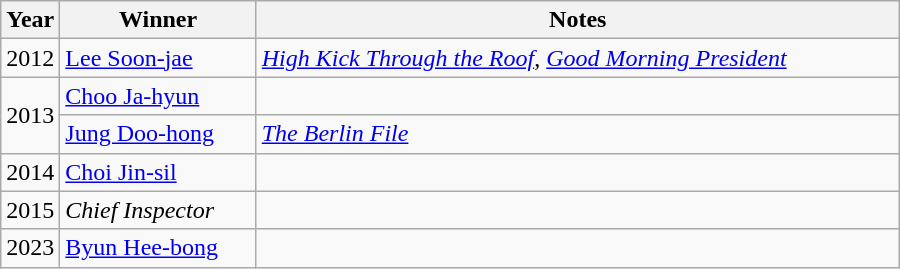<table class="wikitable" style="width:600px">
<tr>
<th width="10">Year</th>
<th>Winner</th>
<th>Notes</th>
</tr>
<tr>
<td>2012</td>
<td><a href='#'>Lee Soon-jae</a></td>
<td><em><a href='#'>High Kick Through the Roof</a></em>, <em><a href='#'>Good Morning President</a></em></td>
</tr>
<tr>
<td rowspan="2">2013</td>
<td><a href='#'>Choo Ja-hyun</a></td>
<td></td>
</tr>
<tr>
<td><a href='#'>Jung Doo-hong</a></td>
<td><em><a href='#'>The Berlin File</a></em></td>
</tr>
<tr>
<td>2014</td>
<td><a href='#'>Choi Jin-sil</a></td>
<td></td>
</tr>
<tr>
<td>2015</td>
<td><em>Chief Inspector</em></td>
<td></td>
</tr>
<tr>
<td>2023</td>
<td><a href='#'>Byun Hee-bong</a></td>
<td></td>
</tr>
</table>
